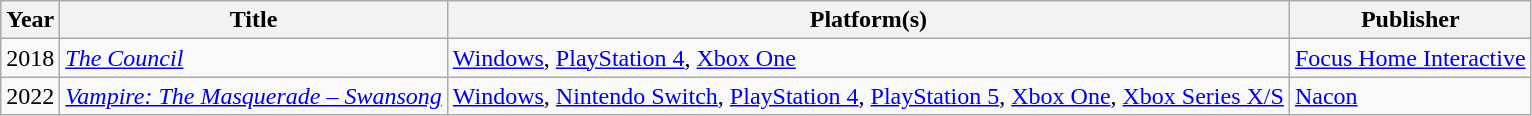<table class="wikitable sortable">
<tr>
<th>Year</th>
<th>Title</th>
<th>Platform(s)</th>
<th>Publisher</th>
</tr>
<tr>
<td>2018</td>
<td><em><a href='#'>The Council</a></em></td>
<td><a href='#'>Windows</a>, <a href='#'>PlayStation 4</a>, <a href='#'>Xbox One</a></td>
<td><a href='#'>Focus Home Interactive</a></td>
</tr>
<tr>
<td>2022</td>
<td><em><a href='#'>Vampire: The Masquerade – Swansong</a></em></td>
<td><a href='#'>Windows</a>, <a href='#'>Nintendo Switch</a>, <a href='#'>PlayStation 4</a>, <a href='#'>PlayStation 5</a>, <a href='#'>Xbox One</a>, <a href='#'>Xbox Series X/S</a></td>
<td><a href='#'>Nacon</a></td>
</tr>
</table>
